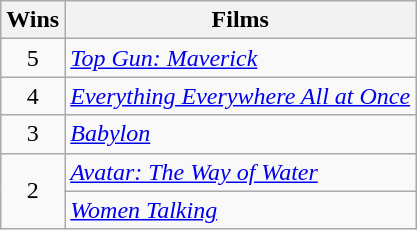<table class="wikitable">
<tr>
<th>Wins</th>
<th>Films</th>
</tr>
<tr>
<td style="text-align:center">5</td>
<td><em><a href='#'>Top Gun: Maverick</a></em></td>
</tr>
<tr>
<td style="text-align:center">4</td>
<td><em><a href='#'>Everything Everywhere All at Once</a></em></td>
</tr>
<tr>
<td style="text-align:center">3</td>
<td><em><a href='#'>Babylon</a></em></td>
</tr>
<tr>
<td rowspan="2" style="text-align:center">2</td>
<td><em><a href='#'>Avatar: The Way of Water</a></em></td>
</tr>
<tr>
<td><em><a href='#'>Women Talking</a></em></td>
</tr>
</table>
